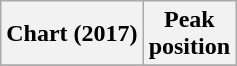<table class="wikitable plainrowheaders" style="text-align:center">
<tr>
<th scope="col">Chart (2017)</th>
<th scope="col">Peak<br> position</th>
</tr>
<tr>
</tr>
</table>
